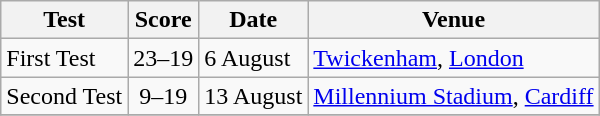<table class="wikitable">
<tr>
<th>Test</th>
<th>Score</th>
<th>Date</th>
<th>Venue</th>
</tr>
<tr>
<td>First Test</td>
<td align=center>23–19</td>
<td>6 August</td>
<td><a href='#'>Twickenham</a>, <a href='#'>London</a></td>
</tr>
<tr>
<td>Second Test</td>
<td align=center>9–19</td>
<td>13 August</td>
<td><a href='#'>Millennium Stadium</a>, <a href='#'>Cardiff</a></td>
</tr>
<tr>
</tr>
</table>
